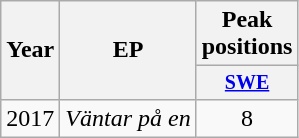<table class="wikitable" style="text-align:center;">
<tr>
<th rowspan="2">Year</th>
<th rowspan="2">EP</th>
<th colspan="1">Peak positions</th>
</tr>
<tr style="font-size:smaller;">
<th width="45"><a href='#'>SWE</a><br></th>
</tr>
<tr>
<td>2017</td>
<td><em>Väntar på en</em></td>
<td align="center">8</td>
</tr>
</table>
